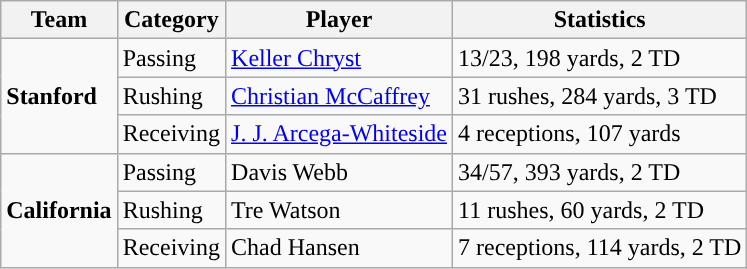<table class="wikitable" style="float: left;">
<tr>
<th>Team</th>
<th>Category</th>
<th>Player</th>
<th>Statistics</th>
</tr>
<tr>
<td rowspan=3><strong>Stanford</strong></td>
<td>Passing</td>
<td><a href='#'>Keller Chryst</a></td>
<td>13/23, 198 yards, 2 TD</td>
</tr>
<tr>
<td>Rushing</td>
<td><a href='#'>Christian McCaffrey</a></td>
<td>31 rushes, 284 yards, 3 TD</td>
</tr>
<tr>
<td>Receiving</td>
<td><a href='#'>J. J. Arcega-Whiteside</a></td>
<td>4 receptions, 107 yards</td>
</tr>
<tr>
<td rowspan=3><strong>California</strong></td>
<td>Passing</td>
<td>Davis Webb</td>
<td>34/57, 393 yards, 2 TD</td>
</tr>
<tr>
<td>Rushing</td>
<td>Tre Watson</td>
<td>11 rushes, 60 yards, 2 TD</td>
</tr>
<tr>
<td>Receiving</td>
<td>Chad Hansen</td>
<td>7 receptions, 114 yards, 2 TD</td>
</tr>
</table>
